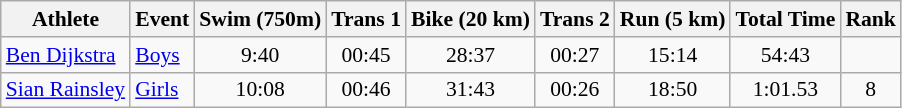<table class="wikitable" style="font-size:90%;">
<tr>
<th>Athlete</th>
<th>Event</th>
<th>Swim (750m)</th>
<th>Trans 1</th>
<th>Bike (20 km)</th>
<th>Trans 2</th>
<th>Run (5 km)</th>
<th>Total Time</th>
<th>Rank</th>
</tr>
<tr align=center>
<td align=left><a href='#'>Ben Dijkstra</a></td>
<td align=left><a href='#'>Boys</a></td>
<td>9:40</td>
<td>00:45</td>
<td>28:37</td>
<td>00:27</td>
<td>15:14</td>
<td>54:43</td>
<td></td>
</tr>
<tr align=center>
<td align=left><a href='#'>Sian Rainsley</a></td>
<td align=left><a href='#'>Girls</a></td>
<td>10:08</td>
<td>00:46</td>
<td>31:43</td>
<td>00:26</td>
<td>18:50</td>
<td>1:01.53</td>
<td>8</td>
</tr>
</table>
